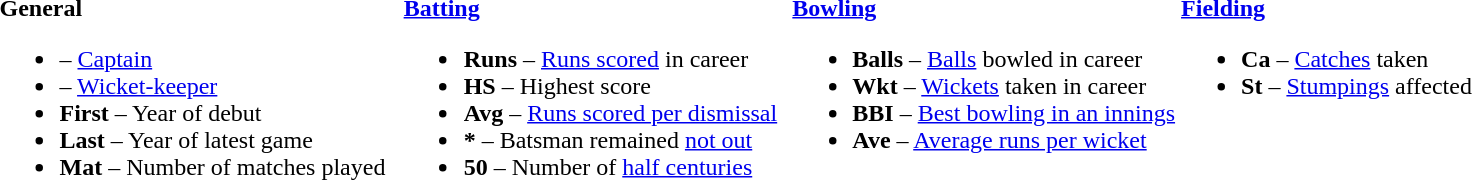<table>
<tr>
<td valign="top" style="width:26%"><br><strong>General</strong><ul><li> – <a href='#'>Captain</a></li><li> – <a href='#'>Wicket-keeper</a></li><li><strong>First</strong> – Year of debut</li><li><strong>Last</strong> – Year of latest game</li><li><strong>Mat</strong> – Number of matches played</li></ul></td>
<td valign="top" style="width:25%"><br><strong><a href='#'>Batting</a></strong><ul><li><strong>Runs</strong> – <a href='#'>Runs scored</a> in career</li><li><strong>HS</strong> – Highest score</li><li><strong>Avg</strong> – <a href='#'>Runs scored per dismissal</a></li><li><strong>*</strong> – Batsman remained <a href='#'>not out</a></li><li><strong>50</strong> – Number of <a href='#'>half centuries</a></li></ul></td>
<td valign="top" style="width:25%"><br><strong><a href='#'>Bowling</a></strong><ul><li><strong>Balls</strong> – <a href='#'>Balls</a> bowled in career</li><li><strong>Wkt</strong> – <a href='#'>Wickets</a> taken in career</li><li><strong>BBI</strong> – <a href='#'>Best bowling in an innings</a></li><li><strong>Ave</strong> – <a href='#'>Average runs per wicket</a></li></ul></td>
<td valign="top" style="width:24%"><br><strong><a href='#'>Fielding</a></strong><ul><li><strong>Ca</strong> – <a href='#'>Catches</a> taken</li><li><strong>St</strong> – <a href='#'>Stumpings</a> affected</li></ul></td>
</tr>
</table>
